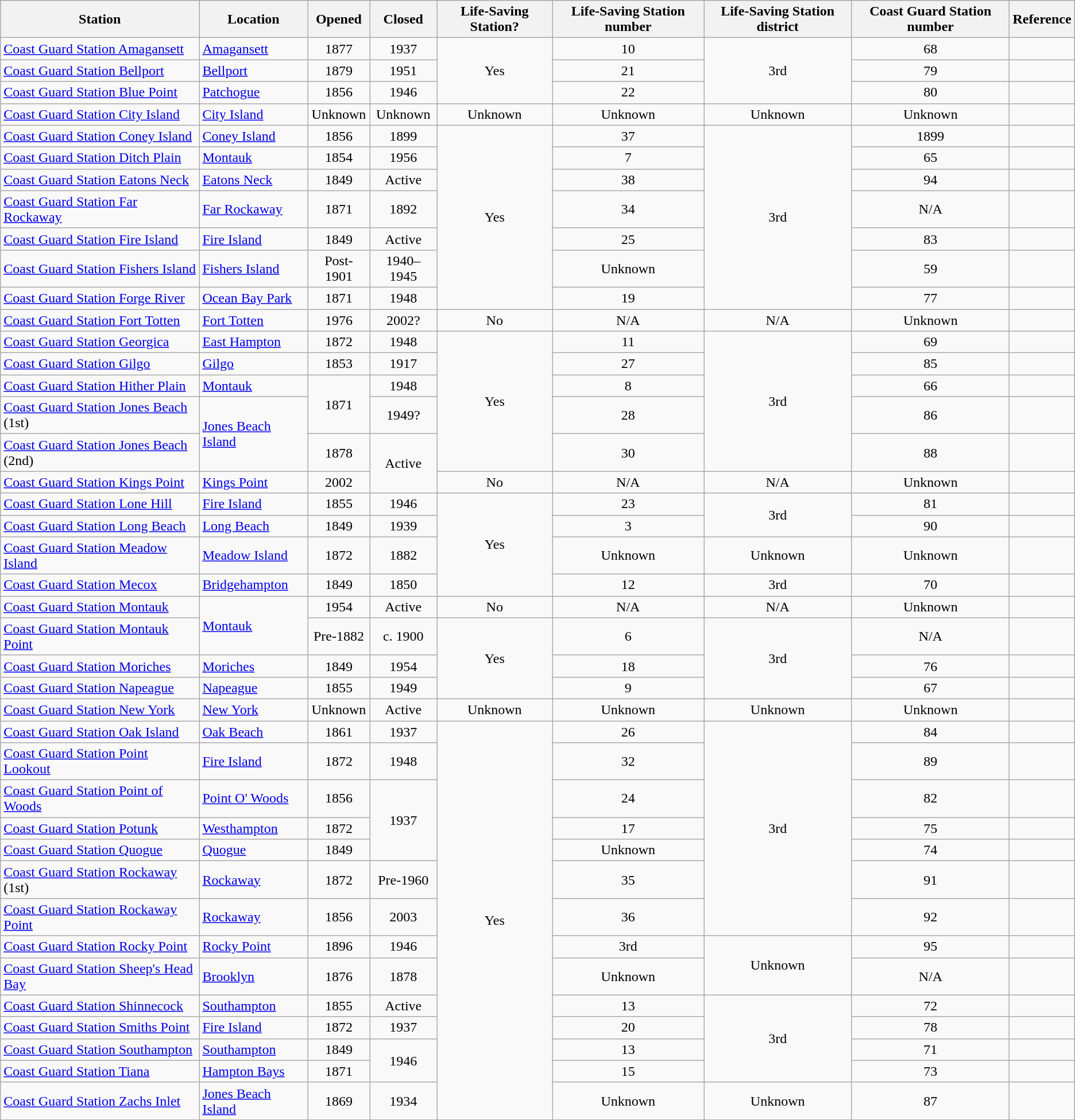<table class="wikitable sortable" style="text-align:left;">
<tr>
<th>Station</th>
<th>Location</th>
<th>Opened</th>
<th>Closed</th>
<th>Life-Saving Station?</th>
<th>Life-Saving Station number</th>
<th>Life-Saving Station district</th>
<th>Coast Guard Station number</th>
<th>Reference</th>
</tr>
<tr>
<td><a href='#'>Coast Guard Station Amagansett</a></td>
<td><a href='#'>Amagansett</a></td>
<td align="center">1877</td>
<td align="center">1937</td>
<td rowspan="3" align="center">Yes</td>
<td align="center">10</td>
<td rowspan="3" align="center">3rd</td>
<td align="center">68</td>
<td align="center"></td>
</tr>
<tr>
<td><a href='#'>Coast Guard Station Bellport</a></td>
<td><a href='#'>Bellport</a></td>
<td align="center">1879</td>
<td align="center">1951</td>
<td align="center">21</td>
<td align="center">79</td>
<td align="center"></td>
</tr>
<tr>
<td><a href='#'>Coast Guard Station Blue Point</a></td>
<td><a href='#'>Patchogue</a></td>
<td align="center">1856</td>
<td align="center">1946</td>
<td align="center">22</td>
<td align="center">80</td>
<td align="center"></td>
</tr>
<tr>
<td><a href='#'>Coast Guard Station City Island</a></td>
<td><a href='#'>City Island</a></td>
<td align="center">Unknown</td>
<td align="center">Unknown</td>
<td align="center">Unknown</td>
<td align="center">Unknown</td>
<td align="center">Unknown</td>
<td align="center">Unknown</td>
<td align="center"></td>
</tr>
<tr>
<td><a href='#'>Coast Guard Station Coney Island</a></td>
<td><a href='#'>Coney Island</a></td>
<td align="center">1856</td>
<td align="center">1899</td>
<td rowspan="7" align="center">Yes</td>
<td align="center">37</td>
<td rowspan="7" align="center">3rd</td>
<td align="center">1899</td>
<td align="center"></td>
</tr>
<tr>
<td><a href='#'>Coast Guard Station Ditch Plain</a></td>
<td><a href='#'>Montauk</a></td>
<td align="center">1854</td>
<td align="center">1956</td>
<td align="center">7</td>
<td align="center">65</td>
<td align="center"></td>
</tr>
<tr>
<td><a href='#'>Coast Guard Station Eatons Neck</a></td>
<td><a href='#'>Eatons Neck</a></td>
<td align="center">1849</td>
<td align="center">Active</td>
<td align="center">38</td>
<td align="center">94</td>
<td align="center"></td>
</tr>
<tr>
<td><a href='#'>Coast Guard Station Far Rockaway</a></td>
<td><a href='#'>Far Rockaway</a></td>
<td align="center">1871</td>
<td align="center">1892</td>
<td align="center">34</td>
<td align="center">N/A</td>
<td align="center"></td>
</tr>
<tr>
<td><a href='#'>Coast Guard Station Fire Island</a></td>
<td><a href='#'>Fire Island</a></td>
<td align="center">1849</td>
<td align="center">Active</td>
<td align="center">25</td>
<td align="center">83</td>
<td align="center"></td>
</tr>
<tr>
<td><a href='#'>Coast Guard Station Fishers Island</a></td>
<td><a href='#'>Fishers Island</a></td>
<td align="center">Post-1901</td>
<td align="center">1940–1945</td>
<td align="center">Unknown</td>
<td align="center">59</td>
<td align="center"></td>
</tr>
<tr>
<td><a href='#'>Coast Guard Station Forge River</a></td>
<td><a href='#'>Ocean Bay Park</a></td>
<td align="center">1871</td>
<td align="center">1948</td>
<td align="center">19</td>
<td align="center">77</td>
<td align="center"></td>
</tr>
<tr>
<td><a href='#'>Coast Guard Station Fort Totten</a></td>
<td><a href='#'>Fort Totten</a></td>
<td align="center">1976</td>
<td align="center">2002?</td>
<td align="center">No</td>
<td align="center">N/A</td>
<td align="center">N/A</td>
<td align="center">Unknown</td>
<td align="center"></td>
</tr>
<tr>
<td><a href='#'>Coast Guard Station Georgica</a></td>
<td><a href='#'>East Hampton</a></td>
<td align="center">1872</td>
<td align="center">1948</td>
<td rowspan="5" align="center">Yes</td>
<td align="center">11</td>
<td rowspan="5" align="center">3rd</td>
<td align="center">69</td>
<td align="center"></td>
</tr>
<tr>
<td><a href='#'>Coast Guard Station Gilgo</a></td>
<td><a href='#'>Gilgo</a></td>
<td align="center">1853</td>
<td align="center">1917</td>
<td align="center">27</td>
<td align="center">85</td>
<td align="center"></td>
</tr>
<tr>
<td><a href='#'>Coast Guard Station Hither Plain</a></td>
<td><a href='#'>Montauk</a></td>
<td rowspan="2" align="center">1871</td>
<td align="center">1948</td>
<td align="center">8</td>
<td align="center">66</td>
<td align="center"></td>
</tr>
<tr>
<td><a href='#'>Coast Guard Station Jones Beach</a> (1st)</td>
<td rowspan="2"><a href='#'>Jones Beach Island</a></td>
<td align="center">1949?</td>
<td align="center">28</td>
<td align="center">86</td>
<td align="center"></td>
</tr>
<tr>
<td><a href='#'>Coast Guard Station Jones Beach</a> (2nd)</td>
<td align="center">1878</td>
<td rowspan="2" align="center">Active</td>
<td align="center">30</td>
<td align="center">88</td>
<td align="center"></td>
</tr>
<tr>
<td><a href='#'>Coast Guard Station Kings Point</a></td>
<td><a href='#'>Kings Point</a></td>
<td align="center">2002</td>
<td align="center">No</td>
<td align="center">N/A</td>
<td align="center">N/A</td>
<td align="center">Unknown</td>
<td align="center"></td>
</tr>
<tr>
<td><a href='#'>Coast Guard Station Lone Hill</a></td>
<td><a href='#'>Fire Island</a></td>
<td align="center">1855</td>
<td align="center">1946</td>
<td rowspan="4" align="center">Yes</td>
<td align="center">23</td>
<td rowspan="2" align="center">3rd</td>
<td align="center">81</td>
<td align="center"></td>
</tr>
<tr>
<td><a href='#'>Coast Guard Station Long Beach</a></td>
<td><a href='#'>Long Beach</a></td>
<td align="center">1849</td>
<td align="center">1939</td>
<td align="center">3</td>
<td align="center">90</td>
<td align="center"></td>
</tr>
<tr>
<td><a href='#'>Coast Guard Station Meadow Island</a></td>
<td><a href='#'>Meadow Island</a></td>
<td align="center">1872</td>
<td align="center">1882</td>
<td align="center">Unknown</td>
<td align="center">Unknown</td>
<td align="center">Unknown</td>
<td align="center"></td>
</tr>
<tr>
<td><a href='#'>Coast Guard Station Mecox</a></td>
<td><a href='#'>Bridgehampton</a></td>
<td align="center">1849</td>
<td align="center">1850</td>
<td align="center">12</td>
<td align="center">3rd</td>
<td align="center">70</td>
<td align="center"></td>
</tr>
<tr>
<td><a href='#'>Coast Guard Station Montauk</a></td>
<td rowspan="2"><a href='#'>Montauk</a></td>
<td align="center">1954</td>
<td align="center">Active</td>
<td align="center">No</td>
<td align="center">N/A</td>
<td align="center">N/A</td>
<td align="center">Unknown</td>
<td align="center"></td>
</tr>
<tr>
<td><a href='#'>Coast Guard Station Montauk Point</a></td>
<td align="center">Pre-1882</td>
<td align="center">c. 1900</td>
<td rowspan="3" align="center">Yes</td>
<td align="center">6</td>
<td rowspan="3" align="center">3rd</td>
<td align="center">N/A</td>
<td align="center"></td>
</tr>
<tr>
<td><a href='#'>Coast Guard Station Moriches</a></td>
<td><a href='#'>Moriches</a></td>
<td align="center">1849</td>
<td align="center">1954</td>
<td align="center">18</td>
<td align="center">76</td>
<td align="center"></td>
</tr>
<tr>
<td><a href='#'>Coast Guard Station Napeague</a></td>
<td><a href='#'>Napeague</a></td>
<td align="center">1855</td>
<td align="center">1949</td>
<td align="center">9</td>
<td align="center">67</td>
<td align="center"></td>
</tr>
<tr>
<td><a href='#'>Coast Guard Station New York</a></td>
<td><a href='#'>New York</a></td>
<td align="center">Unknown</td>
<td align="center">Active</td>
<td align="center">Unknown</td>
<td align="center">Unknown</td>
<td align="center">Unknown</td>
<td align="center">Unknown</td>
<td align="center"></td>
</tr>
<tr>
<td><a href='#'>Coast Guard Station Oak Island</a></td>
<td><a href='#'>Oak Beach</a></td>
<td align="center">1861</td>
<td align="center">1937</td>
<td rowspan="14" align="center">Yes</td>
<td align="center">26</td>
<td rowspan="7" align="center">3rd</td>
<td align="center">84</td>
<td align="center"></td>
</tr>
<tr>
<td><a href='#'>Coast Guard Station Point Lookout</a></td>
<td><a href='#'>Fire Island</a></td>
<td align="center">1872</td>
<td align="center">1948</td>
<td align="center">32</td>
<td align="center">89</td>
<td align="center"></td>
</tr>
<tr>
<td><a href='#'>Coast Guard Station Point of Woods</a></td>
<td><a href='#'>Point O' Woods</a></td>
<td align="center">1856</td>
<td rowspan="3" align="center">1937</td>
<td align="center">24</td>
<td align="center">82</td>
<td align="center"></td>
</tr>
<tr>
<td><a href='#'>Coast Guard Station Potunk</a></td>
<td><a href='#'>Westhampton</a></td>
<td align="center">1872</td>
<td align="center">17</td>
<td align="center">75</td>
<td align="center"></td>
</tr>
<tr>
<td><a href='#'>Coast Guard Station Quogue</a></td>
<td><a href='#'>Quogue</a></td>
<td align="center">1849</td>
<td align="center">Unknown</td>
<td align="center">74</td>
<td align="center"></td>
</tr>
<tr>
<td><a href='#'>Coast Guard Station Rockaway</a> (1st)</td>
<td><a href='#'>Rockaway</a></td>
<td align="center">1872</td>
<td align="center">Pre-1960</td>
<td align="center">35</td>
<td align="center">91</td>
<td align="center"></td>
</tr>
<tr>
<td><a href='#'>Coast Guard Station Rockaway Point</a></td>
<td><a href='#'>Rockaway</a></td>
<td align="center">1856</td>
<td align="center">2003</td>
<td align="center">36</td>
<td align="center">92</td>
<td align="center"></td>
</tr>
<tr>
<td><a href='#'>Coast Guard Station Rocky Point</a></td>
<td><a href='#'>Rocky Point</a></td>
<td align="center">1896</td>
<td align="center">1946</td>
<td align="center">3rd</td>
<td rowspan="2" align="center">Unknown</td>
<td align="center">95</td>
<td align="center"></td>
</tr>
<tr>
<td><a href='#'>Coast Guard Station Sheep's Head Bay</a></td>
<td><a href='#'>Brooklyn</a></td>
<td align="center">1876</td>
<td align="center">1878</td>
<td align="center">Unknown</td>
<td align="center">N/A</td>
<td align="center"></td>
</tr>
<tr>
<td><a href='#'>Coast Guard Station Shinnecock</a></td>
<td><a href='#'>Southampton</a></td>
<td align="center">1855</td>
<td align="center">Active</td>
<td align="center">13</td>
<td rowspan="4" align="center">3rd</td>
<td align="center">72</td>
<td align="center"></td>
</tr>
<tr>
<td><a href='#'>Coast Guard Station Smiths Point</a></td>
<td><a href='#'>Fire Island</a></td>
<td align="center">1872</td>
<td align="center">1937</td>
<td align="center">20</td>
<td align="center">78</td>
<td align="center"></td>
</tr>
<tr>
<td><a href='#'>Coast Guard Station Southampton</a></td>
<td><a href='#'>Southampton</a></td>
<td align="center">1849</td>
<td rowspan="2" align="center">1946</td>
<td align="center">13</td>
<td align="center">71</td>
<td align="center"></td>
</tr>
<tr>
<td><a href='#'>Coast Guard Station Tiana</a></td>
<td><a href='#'>Hampton Bays</a></td>
<td align="center">1871</td>
<td align="center">15</td>
<td align="center">73</td>
<td align="center"></td>
</tr>
<tr>
<td><a href='#'>Coast Guard Station Zachs Inlet</a></td>
<td><a href='#'>Jones Beach Island</a></td>
<td align="center">1869</td>
<td align="center">1934</td>
<td align="center">Unknown</td>
<td align="center">Unknown</td>
<td align="center">87</td>
<td align="center"></td>
</tr>
</table>
